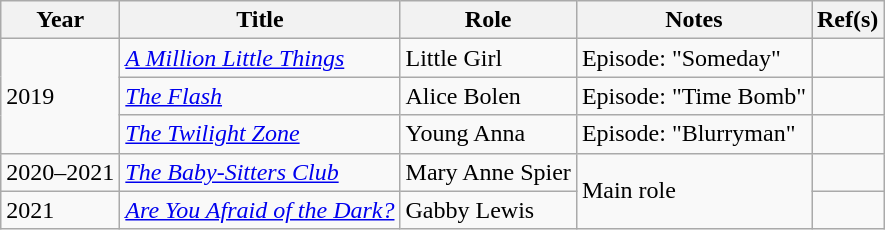<table class="wikitable">
<tr>
<th>Year</th>
<th>Title</th>
<th>Role</th>
<th>Notes</th>
<th>Ref(s)</th>
</tr>
<tr>
<td rowspan="3">2019</td>
<td><em><a href='#'>A Million Little Things</a></em></td>
<td>Little Girl</td>
<td>Episode: "Someday"</td>
<td></td>
</tr>
<tr>
<td><em><a href='#'>The Flash</a></em></td>
<td>Alice Bolen</td>
<td>Episode: "Time Bomb"</td>
<td></td>
</tr>
<tr>
<td><em><a href='#'>The Twilight Zone</a></em></td>
<td>Young Anna</td>
<td>Episode: "Blurryman"</td>
<td></td>
</tr>
<tr>
<td>2020–2021</td>
<td><em><a href='#'>The Baby-Sitters Club</a></em></td>
<td>Mary Anne Spier</td>
<td rowspan="2">Main role</td>
<td></td>
</tr>
<tr>
<td>2021</td>
<td><em><a href='#'>Are You Afraid of the Dark?</a></em></td>
<td>Gabby Lewis</td>
<td></td>
</tr>
</table>
